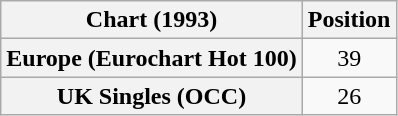<table class="wikitable plainrowheaders" style="text-align:center">
<tr>
<th scope="col">Chart (1993)</th>
<th scope="col">Position</th>
</tr>
<tr>
<th scope="row">Europe (Eurochart Hot 100)</th>
<td>39</td>
</tr>
<tr>
<th scope="row">UK Singles (OCC)</th>
<td>26</td>
</tr>
</table>
